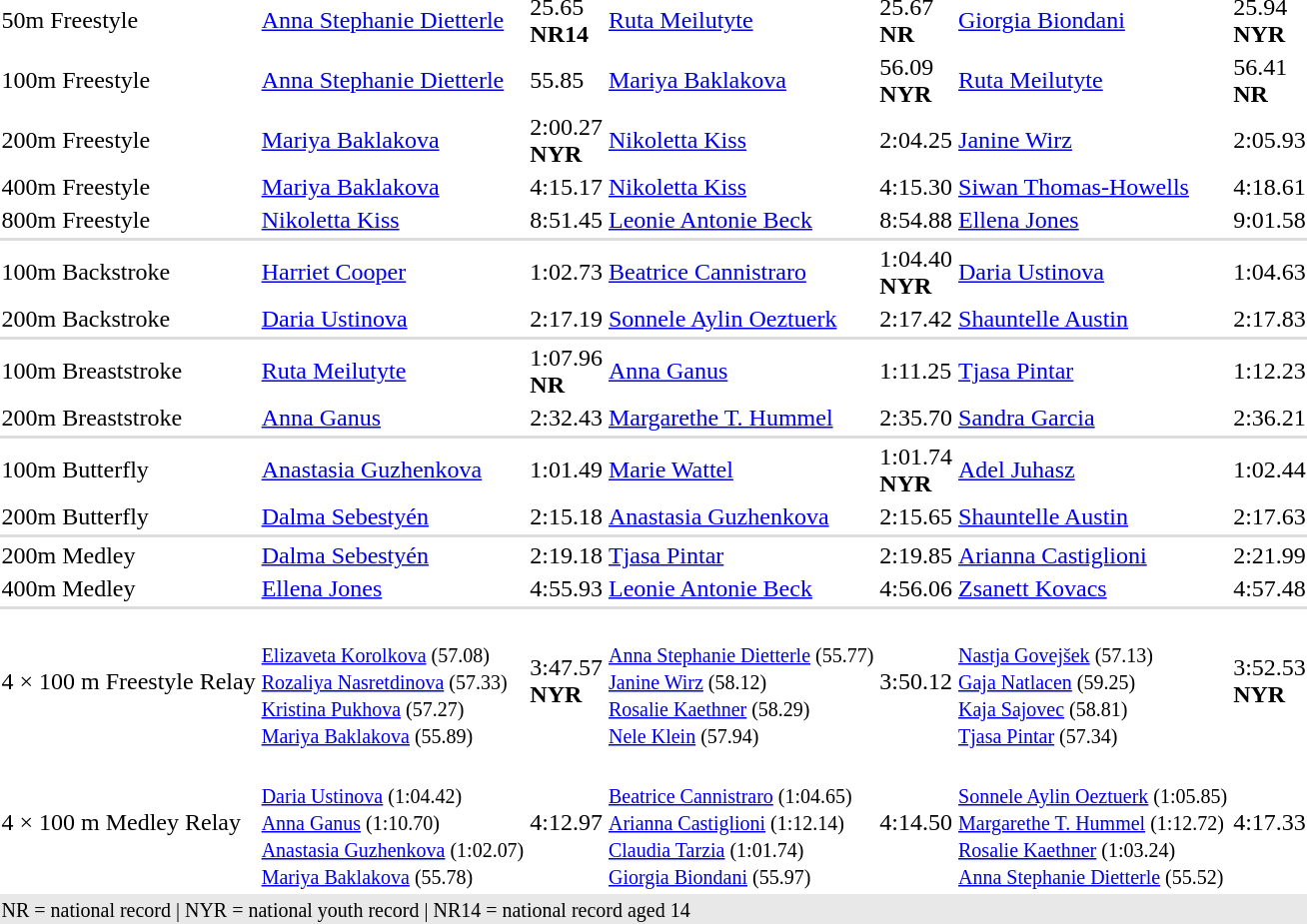<table>
<tr>
<td>50m Freestyle</td>
<td><a href='#'>Anna Stephanie Dietterle</a> <br> </td>
<td>25.65 <br> <strong>NR14</strong></td>
<td><a href='#'>Ruta Meilutyte</a> <br> </td>
<td>25.67 <br> <strong>NR</strong></td>
<td><a href='#'>Giorgia Biondani</a> <br> </td>
<td>25.94 <br> <strong>NYR</strong></td>
</tr>
<tr>
<td>100m Freestyle</td>
<td><a href='#'>Anna Stephanie Dietterle</a> <br> </td>
<td>55.85</td>
<td><a href='#'>Mariya Baklakova</a><br> </td>
<td>56.09 <br> <strong>NYR</strong></td>
<td><a href='#'>Ruta Meilutyte</a><br> </td>
<td>56.41 <br> <strong>NR</strong></td>
</tr>
<tr>
<td>200m Freestyle</td>
<td><a href='#'>Mariya Baklakova</a> <br> </td>
<td>2:00.27<br> <strong>NYR</strong></td>
<td><a href='#'>Nikoletta Kiss</a> <br> </td>
<td>2:04.25</td>
<td><a href='#'>Janine Wirz</a> <br> </td>
<td>2:05.93</td>
</tr>
<tr>
<td>400m Freestyle</td>
<td><a href='#'>Mariya Baklakova</a> <br> </td>
<td>4:15.17</td>
<td><a href='#'>Nikoletta Kiss</a><br> </td>
<td>4:15.30</td>
<td><a href='#'>Siwan Thomas-Howells</a><br> </td>
<td>4:18.61</td>
</tr>
<tr>
<td>800m Freestyle</td>
<td><a href='#'>Nikoletta Kiss</a><br> </td>
<td>8:51.45</td>
<td><a href='#'>Leonie Antonie Beck</a><br> </td>
<td>8:54.88</td>
<td><a href='#'>Ellena Jones</a><br> </td>
<td>9:01.58</td>
</tr>
<tr bgcolor=#DDDDDD>
<td colspan=7></td>
</tr>
<tr>
<td>100m Backstroke</td>
<td><a href='#'>Harriet Cooper</a> <br> </td>
<td>1:02.73</td>
<td><a href='#'>Beatrice Cannistraro</a> <br> </td>
<td>1:04.40 <br> <strong>NYR</strong></td>
<td><a href='#'>Daria Ustinova</a> <br> </td>
<td>1:04.63</td>
</tr>
<tr>
<td>200m Backstroke</td>
<td><a href='#'>Daria Ustinova</a><br> </td>
<td>2:17.19</td>
<td><a href='#'>Sonnele Aylin Oeztuerk</a><br> </td>
<td>2:17.42</td>
<td><a href='#'>Shauntelle Austin</a><br> </td>
<td>2:17.83</td>
</tr>
<tr bgcolor=#DDDDDD>
<td colspan=7></td>
</tr>
<tr>
<td>100m Breaststroke</td>
<td><a href='#'>Ruta Meilutyte</a><br> </td>
<td>1:07.96 <br> <strong>NR</strong></td>
<td><a href='#'>Anna Ganus</a><br> </td>
<td>1:11.25</td>
<td><a href='#'>Tjasa Pintar</a><br> </td>
<td>1:12.23</td>
</tr>
<tr>
<td>200m Breaststroke</td>
<td><a href='#'>Anna Ganus</a><br> </td>
<td>2:32.43</td>
<td><a href='#'>Margarethe T. Hummel</a><br> </td>
<td>2:35.70</td>
<td><a href='#'>Sandra Garcia</a><br> </td>
<td>2:36.21</td>
</tr>
<tr bgcolor=#DDDDDD>
<td colspan=7></td>
</tr>
<tr>
<td>100m Butterfly</td>
<td><a href='#'>Anastasia Guzhenkova</a> <br> </td>
<td>1:01.49</td>
<td><a href='#'>Marie Wattel</a> <br> </td>
<td>1:01.74 <br> <strong>NYR</strong></td>
<td><a href='#'>Adel Juhasz</a> <br> </td>
<td>1:02.44</td>
</tr>
<tr>
<td>200m Butterfly</td>
<td><a href='#'>Dalma Sebestyén</a><br> </td>
<td>2:15.18</td>
<td><a href='#'>Anastasia Guzhenkova</a><br> </td>
<td>2:15.65</td>
<td><a href='#'>Shauntelle Austin</a><br> </td>
<td>2:17.63</td>
</tr>
<tr bgcolor=#DDDDDD>
<td colspan=7></td>
</tr>
<tr>
<td>200m Medley</td>
<td><a href='#'>Dalma Sebestyén</a> <br> </td>
<td>2:19.18</td>
<td><a href='#'>Tjasa Pintar</a> <br> </td>
<td>2:19.85</td>
<td><a href='#'>Arianna Castiglioni</a> <br> </td>
<td>2:21.99</td>
</tr>
<tr>
<td>400m Medley</td>
<td><a href='#'>Ellena Jones</a> <br> </td>
<td>4:55.93</td>
<td><a href='#'>Leonie Antonie Beck</a> <br> </td>
<td>4:56.06</td>
<td><a href='#'>Zsanett Kovacs</a> <br> </td>
<td>4:57.48</td>
</tr>
<tr bgcolor=#DDDDDD>
<td colspan=7></td>
</tr>
<tr>
<td>4 × 100 m Freestyle Relay</td>
<td> <br><small> <a href='#'>Elizaveta Korolkova</a> (57.08)<br><a href='#'>Rozaliya Nasretdinova</a> (57.33)<br> <a href='#'>Kristina Pukhova</a> (57.27)<br><a href='#'>Mariya Baklakova</a> (55.89)</small></td>
<td>3:47.57 <br> <strong>NYR</strong></td>
<td> <br><small> <a href='#'>Anna Stephanie Dietterle</a> (55.77)<br><a href='#'>Janine Wirz</a> (58.12)<br> <a href='#'>Rosalie Kaethner</a> (58.29)<br><a href='#'>Nele Klein</a> (57.94)</small></td>
<td>3:50.12</td>
<td> <br><small> <a href='#'>Nastja Govejšek</a> (57.13)<br><a href='#'>Gaja Natlacen</a> (59.25)<br> <a href='#'>Kaja Sajovec</a> (58.81)<br><a href='#'>Tjasa Pintar</a> (57.34)</small></td>
<td>3:52.53 <br>  <strong>NYR</strong></td>
</tr>
<tr>
<td>4 × 100 m Medley Relay</td>
<td> <br><small> <a href='#'>Daria Ustinova</a> (1:04.42)<br><a href='#'>Anna Ganus</a> (1:10.70) <br> <a href='#'>Anastasia Guzhenkova</a> (1:02.07)<br><a href='#'>Mariya Baklakova</a> (55.78)</small></td>
<td>4:12.97</td>
<td> <br><small> <a href='#'>Beatrice Cannistraro</a> (1:04.65)<br><a href='#'>Arianna Castiglioni</a> (1:12.14)<br> <a href='#'>Claudia Tarzia</a> (1:01.74)<br><a href='#'>Giorgia Biondani</a> (55.97)</small></td>
<td>4:14.50</td>
<td> <br><small> <a href='#'>Sonnele Aylin Oeztuerk</a> (1:05.85)<br><a href='#'>Margarethe T. Hummel</a> (1:12.72)<br> <a href='#'>Rosalie Kaethner</a> (1:03.24)<br><a href='#'>Anna Stephanie Dietterle</a> (55.52)</small></td>
<td>4:17.33</td>
</tr>
<tr bgcolor= e8e8e8>
<td colspan=7><small>NR = national record | NYR = national youth record  |  NR14 = national record aged 14</small></td>
</tr>
</table>
